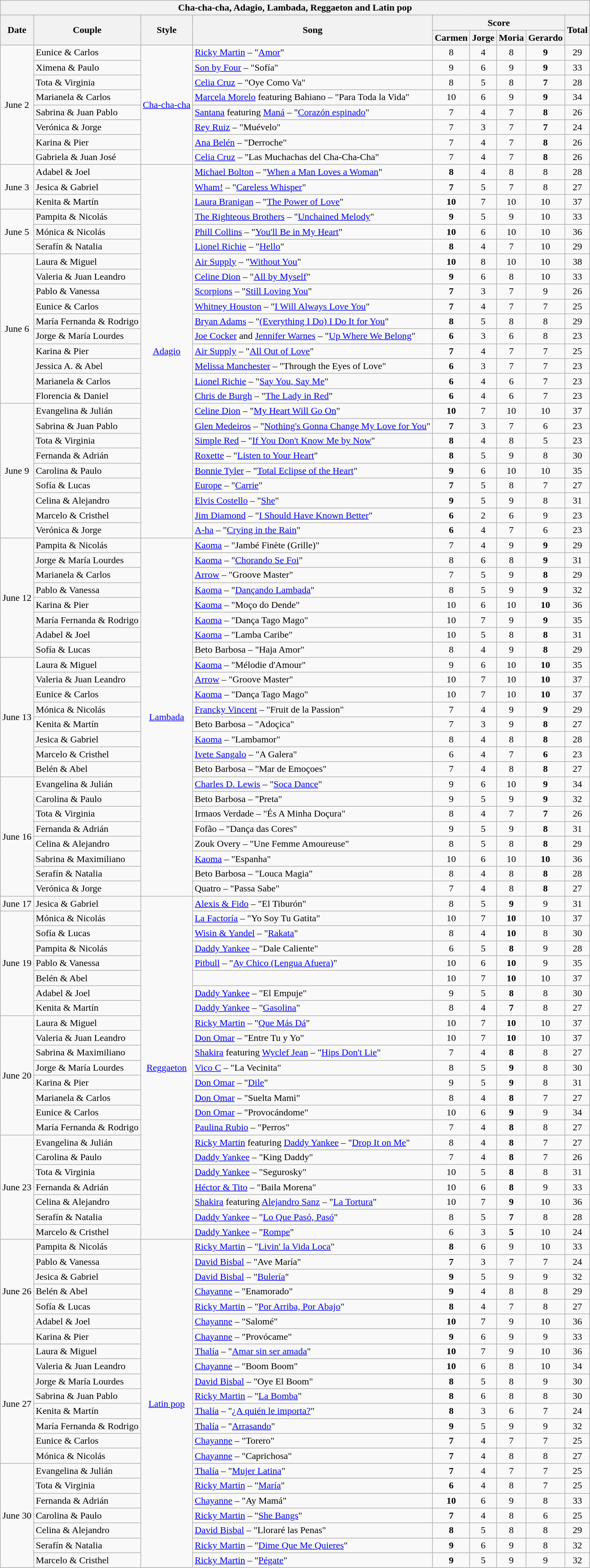<table class="wikitable collapsible collapsed" style="text-align:center">
<tr>
<th colspan=10>Cha-cha-cha, Adagio, Lambada, Reggaeton and Latin pop</th>
</tr>
<tr>
<th rowspan=2>Date</th>
<th rowspan=2>Couple</th>
<th rowspan=2>Style</th>
<th rowspan=2>Song</th>
<th colspan=4>Score</th>
<th rowspan=2>Total</th>
</tr>
<tr>
<th>Carmen</th>
<th>Jorge</th>
<th>Moria</th>
<th>Gerardo</th>
</tr>
<tr>
<td rowspan=8>June 2</td>
<td style="text-align:left">Eunice & Carlos</td>
<td rowspan=8><a href='#'>Cha-cha-cha</a></td>
<td style="text-align:left"><a href='#'>Ricky Martin</a> – "<a href='#'>Amor</a>"</td>
<td>8</td>
<td>4</td>
<td>8</td>
<td><strong>9</strong></td>
<td>29</td>
</tr>
<tr>
<td style="text-align:left">Ximena & Paulo</td>
<td style="text-align:left"><a href='#'>Son by Four</a> – "Sofía"</td>
<td>9</td>
<td>6</td>
<td>9</td>
<td><strong>9</strong></td>
<td>33</td>
</tr>
<tr>
<td style="text-align:left">Tota & Virginia</td>
<td style="text-align:left"><a href='#'>Celia Cruz</a> – "Oye Como Va"</td>
<td>8</td>
<td>5</td>
<td>8</td>
<td><strong>7</strong></td>
<td>28</td>
</tr>
<tr>
<td style="text-align:left">Marianela & Carlos</td>
<td style="text-align:left"><a href='#'>Marcela Morelo</a> featuring Bahiano – "Para Toda la Vida"</td>
<td>10</td>
<td>6</td>
<td>9</td>
<td><strong>9</strong></td>
<td>34</td>
</tr>
<tr>
<td style="text-align:left">Sabrina & Juan Pablo</td>
<td style="text-align:left"><a href='#'>Santana</a> featuring <a href='#'>Maná</a> – "<a href='#'>Corazón espinado</a>"</td>
<td>7</td>
<td>4</td>
<td>7</td>
<td><strong>8</strong></td>
<td>26</td>
</tr>
<tr>
<td style="text-align:left">Verónica & Jorge</td>
<td style="text-align:left"><a href='#'>Rey Ruiz</a> – "Muévelo"</td>
<td>7</td>
<td>3</td>
<td>7</td>
<td><strong>7</strong></td>
<td>24</td>
</tr>
<tr>
<td style="text-align:left">Karina & Pier</td>
<td style="text-align:left"><a href='#'>Ana Belén</a> – "Derroche"</td>
<td>7</td>
<td>4</td>
<td>7</td>
<td><strong>8</strong></td>
<td>26</td>
</tr>
<tr>
<td style="text-align:left">Gabriela & Juan José</td>
<td style="text-align:left"><a href='#'>Celia Cruz</a> – "Las Muchachas del Cha-Cha-Cha"</td>
<td>7</td>
<td>4</td>
<td>7</td>
<td><strong>8</strong></td>
<td>26</td>
</tr>
<tr>
<td rowspan=3>June 3</td>
<td style="text-align:left">Adabel & Joel</td>
<td rowspan=25><a href='#'>Adagio</a></td>
<td style="text-align:left"><a href='#'>Michael Bolton</a> – "<a href='#'>When a Man Loves a Woman</a>"</td>
<td><strong>8</strong></td>
<td>4</td>
<td>8</td>
<td>8</td>
<td>28</td>
</tr>
<tr>
<td style="text-align:left">Jesica & Gabriel</td>
<td style="text-align:left"><a href='#'>Wham!</a> – "<a href='#'>Careless Whisper</a>"</td>
<td><strong>7</strong></td>
<td>5</td>
<td>7</td>
<td>8</td>
<td>27</td>
</tr>
<tr>
<td style="text-align:left">Kenita & Martín</td>
<td style="text-align:left"><a href='#'>Laura Branigan</a> – "<a href='#'>The Power of Love</a>"</td>
<td><strong>10</strong></td>
<td>7</td>
<td>10</td>
<td>10</td>
<td>37</td>
</tr>
<tr>
<td rowspan=3>June 5</td>
<td style="text-align:left">Pampita & Nicolás</td>
<td style="text-align:left"><a href='#'>The Righteous Brothers</a> – "<a href='#'>Unchained Melody</a>"</td>
<td><strong>9</strong></td>
<td>5</td>
<td>9</td>
<td>10</td>
<td>33</td>
</tr>
<tr>
<td style="text-align:left">Mónica & Nicolás</td>
<td style="text-align:left"><a href='#'>Phill Collins</a> – "<a href='#'>You'll Be in My Heart</a>"</td>
<td><strong>10</strong></td>
<td>6</td>
<td>10</td>
<td>10</td>
<td>36</td>
</tr>
<tr>
<td style="text-align:left">Serafín & Natalia</td>
<td style="text-align:left"><a href='#'>Lionel Richie</a> – "<a href='#'>Hello</a>"</td>
<td><strong>8</strong></td>
<td>4</td>
<td>7</td>
<td>10</td>
<td>29</td>
</tr>
<tr>
<td rowspan=10>June 6</td>
<td style="text-align:left">Laura & Miguel</td>
<td style="text-align:left"><a href='#'>Air Supply</a> – "<a href='#'>Without You</a>"</td>
<td><strong>10</strong></td>
<td>8</td>
<td>10</td>
<td>10</td>
<td>38</td>
</tr>
<tr>
<td style="text-align:left">Valeria & Juan Leandro</td>
<td style="text-align:left"><a href='#'>Celine Dion</a> – "<a href='#'>All by Myself</a>"</td>
<td><strong>9</strong></td>
<td>6</td>
<td>8</td>
<td>10</td>
<td>33</td>
</tr>
<tr>
<td style="text-align:left">Pablo & Vanessa</td>
<td style="text-align:left"><a href='#'>Scorpions</a> – "<a href='#'>Still Loving You</a>"</td>
<td><strong>7</strong></td>
<td>3</td>
<td>7</td>
<td>9</td>
<td>26</td>
</tr>
<tr>
<td style="text-align:left">Eunice & Carlos</td>
<td style="text-align:left"><a href='#'>Whitney Houston</a> – "<a href='#'>I Will Always Love You</a>"</td>
<td><strong>7</strong></td>
<td>4</td>
<td>7</td>
<td>7</td>
<td>25</td>
</tr>
<tr>
<td style="text-align:left">María Fernanda & Rodrigo</td>
<td style="text-align:left"><a href='#'>Bryan Adams</a> – "<a href='#'>(Everything I Do) I Do It for You</a>"</td>
<td><strong>8</strong></td>
<td>5</td>
<td>8</td>
<td>8</td>
<td>29</td>
</tr>
<tr>
<td style="text-align:left">Jorge & María Lourdes</td>
<td style="text-align:left"><a href='#'>Joe Cocker</a> and <a href='#'>Jennifer Warnes</a> – "<a href='#'>Up Where We Belong</a>"</td>
<td><strong>6</strong></td>
<td>3</td>
<td>6</td>
<td>8</td>
<td>23</td>
</tr>
<tr>
<td style="text-align:left">Karina & Pier</td>
<td style="text-align:left"><a href='#'>Air Supply</a> – "<a href='#'>All Out of Love</a>"</td>
<td><strong>7</strong></td>
<td>4</td>
<td>7</td>
<td>7</td>
<td>25</td>
</tr>
<tr>
<td style="text-align:left">Jessica A. & Abel</td>
<td style="text-align:left"><a href='#'>Melissa Manchester</a> – "Through the Eyes of Love"</td>
<td><strong>6</strong></td>
<td>3</td>
<td>7</td>
<td>7</td>
<td>23</td>
</tr>
<tr>
<td style="text-align:left">Marianela & Carlos</td>
<td style="text-align:left"><a href='#'>Lionel Richie</a> – "<a href='#'>Say You, Say Me</a>"</td>
<td><strong>6</strong></td>
<td>4</td>
<td>6</td>
<td>7</td>
<td>23</td>
</tr>
<tr>
<td style="text-align:left">Florencia & Daniel</td>
<td style="text-align:left"><a href='#'>Chris de Burgh</a> – "<a href='#'>The Lady in Red</a>"</td>
<td><strong>6</strong></td>
<td>4</td>
<td>6</td>
<td>7</td>
<td>23</td>
</tr>
<tr>
<td rowspan=9>June 9</td>
<td style="text-align:left">Evangelina & Julián</td>
<td style="text-align:left"><a href='#'>Celine Dion</a> – "<a href='#'>My Heart Will Go On</a>"</td>
<td><strong>10</strong></td>
<td>7</td>
<td>10</td>
<td>10</td>
<td>37</td>
</tr>
<tr>
<td style="text-align:left">Sabrina & Juan Pablo</td>
<td style="text-align:left"><a href='#'>Glen Medeiros</a> – "<a href='#'>Nothing's Gonna Change My Love for You</a>"</td>
<td><strong>7</strong></td>
<td>3</td>
<td>7</td>
<td>6</td>
<td>23</td>
</tr>
<tr>
<td style="text-align:left">Tota & Virginia</td>
<td style="text-align:left"><a href='#'>Simple Red</a> – "<a href='#'>If You Don't Know Me by Now</a>"</td>
<td><strong>8</strong></td>
<td>4</td>
<td>8</td>
<td>5</td>
<td>23</td>
</tr>
<tr>
<td style="text-align:left">Fernanda & Adrián</td>
<td style="text-align:left"><a href='#'>Roxette</a> – "<a href='#'>Listen to Your Heart</a>"</td>
<td><strong>8</strong></td>
<td>5</td>
<td>9</td>
<td>8</td>
<td>30</td>
</tr>
<tr>
<td style="text-align:left">Carolina & Paulo</td>
<td style="text-align:left"><a href='#'>Bonnie Tyler</a> – "<a href='#'>Total Eclipse of the Heart</a>"</td>
<td><strong>9</strong></td>
<td>6</td>
<td>10</td>
<td>10</td>
<td>35</td>
</tr>
<tr>
<td style="text-align:left">Sofía & Lucas</td>
<td style="text-align:left"><a href='#'>Europe</a> – "<a href='#'>Carrie</a>"</td>
<td><strong>7</strong></td>
<td>5</td>
<td>8</td>
<td>7</td>
<td>27</td>
</tr>
<tr>
<td style="text-align:left">Celina & Alejandro</td>
<td style="text-align:left"><a href='#'>Elvis Costello</a> – "<a href='#'>She</a>"</td>
<td><strong>9</strong></td>
<td>5</td>
<td>9</td>
<td>8</td>
<td>31</td>
</tr>
<tr>
<td style="text-align:left">Marcelo & Cristhel</td>
<td style="text-align:left"><a href='#'>Jim Diamond</a> – "<a href='#'>I Should Have Known Better</a>"</td>
<td><strong>6</strong></td>
<td>2</td>
<td>6</td>
<td>9</td>
<td>23</td>
</tr>
<tr>
<td style="text-align:left">Verónica & Jorge</td>
<td style="text-align:left"><a href='#'>A-ha</a> – "<a href='#'>Crying in the Rain</a>"</td>
<td><strong>6</strong></td>
<td>4</td>
<td>7</td>
<td>6</td>
<td>23</td>
</tr>
<tr>
<td rowspan=8>June 12</td>
<td style="text-align:left">Pampita & Nicolás</td>
<td rowspan=24><a href='#'>Lambada</a></td>
<td style="text-align:left"><a href='#'>Kaoma</a> – "Jambé Finète (Grille)"</td>
<td>7</td>
<td>4</td>
<td>9</td>
<td><strong>9</strong></td>
<td>29</td>
</tr>
<tr>
<td style="text-align:left">Jorge & María Lourdes</td>
<td style="text-align:left"><a href='#'>Kaoma</a> – "<a href='#'>Chorando Se Foi</a>"</td>
<td>8</td>
<td>6</td>
<td>8</td>
<td><strong>9</strong></td>
<td>31</td>
</tr>
<tr>
<td style="text-align:left">Marianela & Carlos</td>
<td style="text-align:left"><a href='#'>Arrow</a> – "Groove Master"</td>
<td>7</td>
<td>5</td>
<td>9</td>
<td><strong>8</strong></td>
<td>29</td>
</tr>
<tr>
<td style="text-align:left">Pablo & Vanessa</td>
<td style="text-align:left"><a href='#'>Kaoma</a> – "<a href='#'>Dançando Lambada</a>"</td>
<td>8</td>
<td>5</td>
<td>9</td>
<td><strong>9</strong></td>
<td>32</td>
</tr>
<tr>
<td style="text-align:left">Karina & Pier</td>
<td style="text-align:left"><a href='#'>Kaoma</a> – "Moço do Dende"</td>
<td>10</td>
<td>6</td>
<td>10</td>
<td><strong>10</strong></td>
<td>36</td>
</tr>
<tr>
<td style="text-align:left">María Fernanda & Rodrigo</td>
<td style="text-align:left"><a href='#'>Kaoma</a> – "Dança Tago Mago"</td>
<td>10</td>
<td>7</td>
<td>9</td>
<td><strong>9</strong></td>
<td>35</td>
</tr>
<tr>
<td style="text-align:left">Adabel & Joel</td>
<td style="text-align:left"><a href='#'>Kaoma</a> – "Lamba Caribe"</td>
<td>10</td>
<td>5</td>
<td>8</td>
<td><strong>8</strong></td>
<td>31</td>
</tr>
<tr>
<td style="text-align:left">Sofía & Lucas</td>
<td style="text-align:left">Beto Barbosa – "Haja Amor"</td>
<td>8</td>
<td>4</td>
<td>9</td>
<td><strong>8</strong></td>
<td>29</td>
</tr>
<tr>
<td rowspan=8>June 13</td>
<td style="text-align:left">Laura & Miguel</td>
<td style="text-align:left"><a href='#'>Kaoma</a> – "Mélodie d'Amour"</td>
<td>9</td>
<td>6</td>
<td>10</td>
<td><strong>10</strong></td>
<td>35</td>
</tr>
<tr>
<td style="text-align:left">Valeria & Juan Leandro</td>
<td style="text-align:left"><a href='#'>Arrow</a> – "Groove Master"</td>
<td>10</td>
<td>7</td>
<td>10</td>
<td><strong>10</strong></td>
<td>37</td>
</tr>
<tr>
<td style="text-align:left">Eunice & Carlos</td>
<td style="text-align:left"><a href='#'>Kaoma</a> – "Dança Tago Mago"</td>
<td>10</td>
<td>7</td>
<td>10</td>
<td><strong>10</strong></td>
<td>37</td>
</tr>
<tr>
<td style="text-align:left">Mónica & Nicolás</td>
<td style="text-align:left"><a href='#'>Francky Vincent</a> – "Fruit de la Passion"</td>
<td>7</td>
<td>4</td>
<td>9</td>
<td><strong>9</strong></td>
<td>29</td>
</tr>
<tr>
<td style="text-align:left">Kenita & Martín</td>
<td style="text-align:left">Beto Barbosa – "Adoçica"</td>
<td>7</td>
<td>3</td>
<td>9</td>
<td><strong>8</strong></td>
<td>27</td>
</tr>
<tr>
<td style="text-align:left">Jesica & Gabriel</td>
<td style="text-align:left"><a href='#'>Kaoma</a> – "Lambamor"</td>
<td>8</td>
<td>4</td>
<td>8</td>
<td><strong>8</strong></td>
<td>28</td>
</tr>
<tr>
<td style="text-align:left">Marcelo & Cristhel</td>
<td style="text-align:left"><a href='#'>Ivete Sangalo</a> – "A Galera"</td>
<td>6</td>
<td>4</td>
<td>7</td>
<td><strong>6</strong></td>
<td>23</td>
</tr>
<tr>
<td style="text-align:left">Belén & Abel</td>
<td style="text-align:left">Beto Barbosa – "Mar de Emoçoes"</td>
<td>7</td>
<td>4</td>
<td>8</td>
<td><strong>8</strong></td>
<td>27</td>
</tr>
<tr>
<td rowspan=8>June 16</td>
<td style="text-align:left">Evangelina & Julián</td>
<td style="text-align:left"><a href='#'>Charles D. Lewis</a> – "<a href='#'>Soca Dance</a>"</td>
<td>9</td>
<td>6</td>
<td>10</td>
<td><strong>9</strong></td>
<td>34</td>
</tr>
<tr>
<td style="text-align:left">Carolina & Paulo</td>
<td style="text-align:left">Beto Barbosa – "Preta"</td>
<td>9</td>
<td>5</td>
<td>9</td>
<td><strong>9</strong></td>
<td>32</td>
</tr>
<tr>
<td style="text-align:left">Tota & Virginia</td>
<td style="text-align:left">Irmaos Verdade – "És A Minha Doçura"</td>
<td>8</td>
<td>4</td>
<td>7</td>
<td><strong>7</strong></td>
<td>26</td>
</tr>
<tr>
<td style="text-align:left">Fernanda & Adrián</td>
<td style="text-align:left">Fofão – "Dança das Cores"</td>
<td>9</td>
<td>5</td>
<td>9</td>
<td><strong>8</strong></td>
<td>31</td>
</tr>
<tr>
<td style="text-align:left">Celina & Alejandro</td>
<td style="text-align:left">Zouk Overy – "Une Femme Amoureuse"</td>
<td>8</td>
<td>5</td>
<td>8</td>
<td><strong>8</strong></td>
<td>29</td>
</tr>
<tr>
<td style="text-align:left">Sabrina & Maximiliano</td>
<td style="text-align:left"><a href='#'>Kaoma</a> – "Espanha"</td>
<td>10</td>
<td>6</td>
<td>10</td>
<td><strong>10</strong></td>
<td>36</td>
</tr>
<tr>
<td style="text-align:left">Serafín & Natalia</td>
<td style="text-align:left">Beto Barbosa – "Louca Magia"</td>
<td>8</td>
<td>4</td>
<td>8</td>
<td><strong>8</strong></td>
<td>28</td>
</tr>
<tr>
<td style="text-align:left">Verónica & Jorge</td>
<td style="text-align:left">Quatro – "Passa Sabe"</td>
<td>7</td>
<td>4</td>
<td>8</td>
<td><strong>8</strong></td>
<td>27</td>
</tr>
<tr>
<td>June 17</td>
<td style="text-align:left">Jesica & Gabriel</td>
<td rowspan=23><a href='#'>Reggaeton</a></td>
<td style="text-align:left"><a href='#'>Alexis & Fido</a> – "El Tiburón"</td>
<td>8</td>
<td>5</td>
<td><strong>9</strong></td>
<td>9</td>
<td>31</td>
</tr>
<tr>
<td rowspan=7>June 19</td>
<td style="text-align:left">Mónica & Nicolás</td>
<td style="text-align:left"><a href='#'>La Factoría</a> – "Yo Soy Tu Gatita"</td>
<td>10</td>
<td>7</td>
<td><strong>10</strong></td>
<td>10</td>
<td>37</td>
</tr>
<tr>
<td style="text-align:left">Sofía & Lucas</td>
<td style="text-align:left"><a href='#'>Wisin & Yandel</a> – "<a href='#'>Rakata</a>"</td>
<td>8</td>
<td>4</td>
<td><strong>10</strong></td>
<td>8</td>
<td>30</td>
</tr>
<tr>
<td style="text-align:left">Pampita & Nicolás</td>
<td style="text-align:left"><a href='#'>Daddy Yankee</a> – "Dale Caliente"</td>
<td>6</td>
<td>5</td>
<td><strong>8</strong></td>
<td>9</td>
<td>28</td>
</tr>
<tr>
<td style="text-align:left">Pablo & Vanessa</td>
<td style="text-align:left"><a href='#'>Pitbull</a> – "<a href='#'>Ay Chico (Lengua Afuera)</a>"</td>
<td>10</td>
<td>6</td>
<td><strong>10</strong></td>
<td>9</td>
<td>35</td>
</tr>
<tr>
<td style="text-align:left">Belén & Abel</td>
<td style="text-align:left"></td>
<td>10</td>
<td>7</td>
<td><strong>10</strong></td>
<td>10</td>
<td>37</td>
</tr>
<tr>
<td style="text-align:left">Adabel & Joel</td>
<td style="text-align:left"><a href='#'>Daddy Yankee</a> – "El Empuje"</td>
<td>9</td>
<td>5</td>
<td><strong>8</strong></td>
<td>8</td>
<td>30</td>
</tr>
<tr>
<td style="text-align:left">Kenita & Martín</td>
<td style="text-align:left"><a href='#'>Daddy Yankee</a> – "<a href='#'>Gasolina</a>"</td>
<td>8</td>
<td>4</td>
<td><strong>7</strong></td>
<td>8</td>
<td>27</td>
</tr>
<tr>
<td rowspan=8>June 20</td>
<td style="text-align:left">Laura & Miguel</td>
<td style="text-align:left"><a href='#'>Ricky Martin</a> – "<a href='#'>Que Más Dá</a>"</td>
<td>10</td>
<td>7</td>
<td><strong>10</strong></td>
<td>10</td>
<td>37</td>
</tr>
<tr>
<td style="text-align:left">Valeria & Juan Leandro</td>
<td style="text-align:left"><a href='#'>Don Omar</a> – "Entre Tu y Yo"</td>
<td>10</td>
<td>7</td>
<td><strong>10</strong></td>
<td>10</td>
<td>37</td>
</tr>
<tr>
<td style="text-align:left">Sabrina & Maximiliano</td>
<td style="text-align:left"><a href='#'>Shakira</a> featuring <a href='#'>Wyclef Jean</a> – "<a href='#'>Hips Don't Lie</a>"</td>
<td>7</td>
<td>4</td>
<td><strong>8</strong></td>
<td>8</td>
<td>27</td>
</tr>
<tr>
<td style="text-align:left">Jorge & María Lourdes</td>
<td style="text-align:left"><a href='#'>Vico C</a> – "La Vecinita"</td>
<td>8</td>
<td>5</td>
<td><strong>9</strong></td>
<td>8</td>
<td>30</td>
</tr>
<tr>
<td style="text-align:left">Karina & Pier</td>
<td style="text-align:left"><a href='#'>Don Omar</a> – "<a href='#'>Dile</a>"</td>
<td>9</td>
<td>5</td>
<td><strong>9</strong></td>
<td>8</td>
<td>31</td>
</tr>
<tr>
<td style="text-align:left">Marianela & Carlos</td>
<td style="text-align:left"><a href='#'>Don Omar</a> – "Suelta Mami"</td>
<td>8</td>
<td>4</td>
<td><strong>8</strong></td>
<td>7</td>
<td>27</td>
</tr>
<tr>
<td style="text-align:left">Eunice & Carlos</td>
<td style="text-align:left"><a href='#'>Don Omar</a> – "Provocándome"</td>
<td>10</td>
<td>6</td>
<td><strong>9</strong></td>
<td>9</td>
<td>34</td>
</tr>
<tr>
<td style="text-align:left">María Fernanda & Rodrigo</td>
<td style="text-align:left"><a href='#'>Paulina Rubio</a> – "Perros"</td>
<td>7</td>
<td>4</td>
<td><strong>8</strong></td>
<td>8</td>
<td>27</td>
</tr>
<tr>
<td rowspan=7>June 23</td>
<td style="text-align:left">Evangelina & Julián</td>
<td style="text-align:left"><a href='#'>Ricky Martin</a> featuring <a href='#'>Daddy Yankee</a> – "<a href='#'>Drop It on Me</a>"</td>
<td>8</td>
<td>4</td>
<td><strong>8</strong></td>
<td>7</td>
<td>27</td>
</tr>
<tr>
<td style="text-align:left">Carolina & Paulo</td>
<td style="text-align:left"><a href='#'>Daddy Yankee</a> – "King Daddy"</td>
<td>7</td>
<td>4</td>
<td><strong>8</strong></td>
<td>7</td>
<td>26</td>
</tr>
<tr>
<td style="text-align:left">Tota & Virginia</td>
<td style="text-align:left"><a href='#'>Daddy Yankee</a> – "Segurosky"</td>
<td>10</td>
<td>5</td>
<td><strong>8</strong></td>
<td>8</td>
<td>31</td>
</tr>
<tr>
<td style="text-align:left">Fernanda & Adrián</td>
<td style="text-align:left"><a href='#'>Héctor & Tito</a> – "Baila Morena"</td>
<td>10</td>
<td>6</td>
<td><strong>8</strong></td>
<td>9</td>
<td>33</td>
</tr>
<tr>
<td style="text-align:left">Celina & Alejandro</td>
<td style="text-align:left"><a href='#'>Shakira</a> featuring <a href='#'>Alejandro Sanz</a> – "<a href='#'>La Tortura</a>"</td>
<td>10</td>
<td>7</td>
<td><strong>9</strong></td>
<td>10</td>
<td>36</td>
</tr>
<tr>
<td style="text-align:left">Serafín & Natalia</td>
<td style="text-align:left"><a href='#'>Daddy Yankee</a> – "<a href='#'>Lo Que Pasó, Pasó</a>"</td>
<td>8</td>
<td>5</td>
<td><strong>7</strong></td>
<td>8</td>
<td>28</td>
</tr>
<tr>
<td style="text-align:left">Marcelo & Cristhel</td>
<td style="text-align:left"><a href='#'>Daddy Yankee</a> – "<a href='#'>Rompe</a>"</td>
<td>6</td>
<td>3</td>
<td><strong>5</strong></td>
<td>10</td>
<td>24</td>
</tr>
<tr>
<td rowspan=7>June 26</td>
<td style="text-align:left">Pampita & Nicolás</td>
<td rowspan=22><a href='#'>Latin pop</a></td>
<td style="text-align:left"><a href='#'>Ricky Martin</a> – "<a href='#'>Livin' la Vida Loca</a>"</td>
<td><strong>8</strong></td>
<td>6</td>
<td>9</td>
<td>10</td>
<td>33</td>
</tr>
<tr>
<td style="text-align:left">Pablo & Vanessa</td>
<td style="text-align:left"><a href='#'>David Bisbal</a> – "Ave María"</td>
<td><strong>7</strong></td>
<td>3</td>
<td>7</td>
<td>7</td>
<td>24</td>
</tr>
<tr>
<td style="text-align:left">Jesica & Gabriel</td>
<td style="text-align:left"><a href='#'>David Bisbal</a> – "<a href='#'>Bulería</a>"</td>
<td><strong>9</strong></td>
<td>5</td>
<td>9</td>
<td>9</td>
<td>32</td>
</tr>
<tr>
<td style="text-align:left">Belén & Abel</td>
<td style="text-align:left"><a href='#'>Chayanne</a> – "Enamorado"</td>
<td><strong>9</strong></td>
<td>4</td>
<td>8</td>
<td>8</td>
<td>29</td>
</tr>
<tr>
<td style="text-align:left">Sofía & Lucas</td>
<td style="text-align:left"><a href='#'>Ricky Martin</a> – "<a href='#'>Por Arriba, Por Abajo</a>"</td>
<td><strong>8</strong></td>
<td>4</td>
<td>7</td>
<td>8</td>
<td>27</td>
</tr>
<tr>
<td style="text-align:left">Adabel & Joel</td>
<td style="text-align:left"><a href='#'>Chayanne</a> – "Salomé"</td>
<td><strong>10</strong></td>
<td>7</td>
<td>9</td>
<td>10</td>
<td>36</td>
</tr>
<tr>
<td style="text-align:left">Karina & Pier</td>
<td style="text-align:left"><a href='#'>Chayanne</a> – "Provócame"</td>
<td><strong>9</strong></td>
<td>6</td>
<td>9</td>
<td>9</td>
<td>33</td>
</tr>
<tr>
<td rowspan=8>June 27</td>
<td style="text-align:left">Laura & Miguel</td>
<td style="text-align:left"><a href='#'>Thalía</a> – "<a href='#'>Amar sin ser amada</a>"</td>
<td><strong>10</strong></td>
<td>7</td>
<td>9</td>
<td>10</td>
<td>36</td>
</tr>
<tr>
<td style="text-align:left">Valeria & Juan Leandro</td>
<td style="text-align:left"><a href='#'>Chayanne</a> – "Boom Boom"</td>
<td><strong>10</strong></td>
<td>6</td>
<td>8</td>
<td>10</td>
<td>34</td>
</tr>
<tr>
<td style="text-align:left">Jorge & María Lourdes</td>
<td style="text-align:left"><a href='#'>David Bisbal</a> – "Oye El Boom"</td>
<td><strong>8</strong></td>
<td>5</td>
<td>8</td>
<td>9</td>
<td>30</td>
</tr>
<tr>
<td style="text-align:left">Sabrina & Juan Pablo</td>
<td style="text-align:left"><a href='#'>Ricky Martin</a> – "<a href='#'>La Bomba</a>"</td>
<td><strong>8</strong></td>
<td>6</td>
<td>8</td>
<td>8</td>
<td>30</td>
</tr>
<tr>
<td style="text-align:left">Kenita & Martín</td>
<td style="text-align:left"><a href='#'>Thalía</a> – "<a href='#'>¿A quién le importa?</a>"</td>
<td><strong>8</strong></td>
<td>3</td>
<td>6</td>
<td>7</td>
<td>24</td>
</tr>
<tr>
<td style="text-align:left">María Fernanda & Rodrigo</td>
<td style="text-align:left"><a href='#'>Thalía</a> – "<a href='#'>Arrasando</a>"</td>
<td><strong>9</strong></td>
<td>5</td>
<td>9</td>
<td>9</td>
<td>32</td>
</tr>
<tr>
<td style="text-align:left">Eunice & Carlos</td>
<td style="text-align:left"><a href='#'>Chayanne</a> – "Torero"</td>
<td><strong>7</strong></td>
<td>4</td>
<td>7</td>
<td>7</td>
<td>25</td>
</tr>
<tr>
<td style="text-align:left">Mónica & Nicolás</td>
<td style="text-align:left"><a href='#'>Chayanne</a> – "Caprichosa"</td>
<td><strong>7</strong></td>
<td>4</td>
<td>8</td>
<td>8</td>
<td>27</td>
</tr>
<tr>
<td rowspan=7>June 30</td>
<td style="text-align:left">Evangelina & Julián</td>
<td style="text-align:left"><a href='#'>Thalía</a> – "<a href='#'>Mujer Latina</a>"</td>
<td><strong>7</strong></td>
<td>4</td>
<td>7</td>
<td>7</td>
<td>25</td>
</tr>
<tr>
<td style="text-align:left">Tota & Virginia</td>
<td style="text-align:left"><a href='#'>Ricky Martin</a> – "<a href='#'>María</a>"</td>
<td><strong>6</strong></td>
<td>4</td>
<td>8</td>
<td>7</td>
<td>25</td>
</tr>
<tr>
<td style="text-align:left">Fernanda & Adrián</td>
<td style="text-align:left"><a href='#'>Chayanne</a> – "Ay Mamá"</td>
<td><strong>10</strong></td>
<td>6</td>
<td>9</td>
<td>8</td>
<td>33</td>
</tr>
<tr>
<td style="text-align:left">Carolina & Paulo</td>
<td style="text-align:left"><a href='#'>Ricky Martin</a> – "<a href='#'>She Bangs</a>"</td>
<td><strong>7</strong></td>
<td>4</td>
<td>8</td>
<td>6</td>
<td>25</td>
</tr>
<tr>
<td style="text-align:left">Celina & Alejandro</td>
<td style="text-align:left"><a href='#'>David Bisbal</a> – "Lloraré las Penas"</td>
<td><strong>8</strong></td>
<td>5</td>
<td>8</td>
<td>8</td>
<td>29</td>
</tr>
<tr>
<td style="text-align:left">Serafín & Natalia</td>
<td style="text-align:left"><a href='#'>Ricky Martin</a> – "<a href='#'>Dime Que Me Quieres</a>"</td>
<td><strong>9</strong></td>
<td>6</td>
<td>9</td>
<td>8</td>
<td>32</td>
</tr>
<tr>
<td style="text-align:left">Marcelo & Cristhel</td>
<td style="text-align:left"><a href='#'>Ricky Martin</a> – "<a href='#'>Pégate</a>"</td>
<td><strong>9</strong></td>
<td>5</td>
<td>9</td>
<td>9</td>
<td>32</td>
</tr>
</table>
